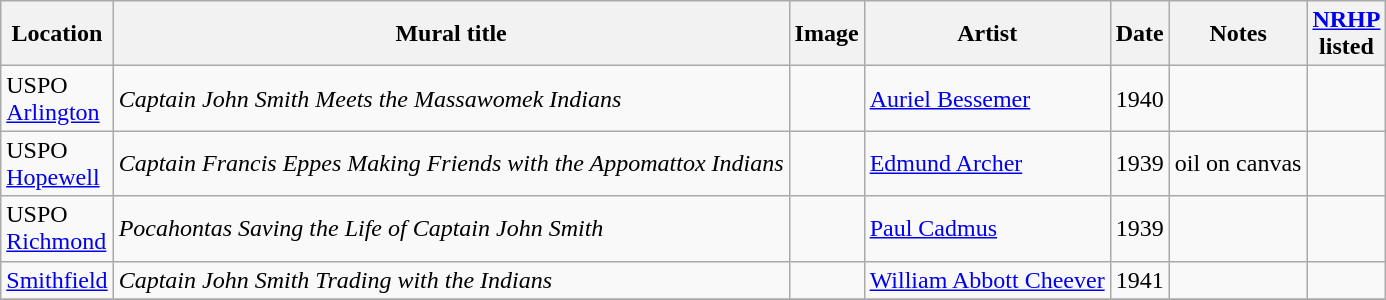<table class="wikitable sortable">
<tr>
<th>Location</th>
<th>Mural title</th>
<th>Image</th>
<th>Artist</th>
<th>Date</th>
<th>Notes</th>
<th><a href='#'>NRHP</a><br>listed</th>
</tr>
<tr>
<td>USPO<br><a href='#'>Arlington</a></td>
<td><em>Captain John Smith Meets the Massawomek Indians</em></td>
<td></td>
<td><a href='#'>Auriel Bessemer</a></td>
<td>1940</td>
<td></td>
<td></td>
</tr>
<tr>
<td>USPO<br><a href='#'>Hopewell</a></td>
<td><em>Captain Francis Eppes Making Friends with the Appomattox Indians</em></td>
<td></td>
<td><a href='#'>Edmund Archer</a></td>
<td>1939</td>
<td>oil on canvas</td>
<td></td>
</tr>
<tr>
<td>USPO<br><a href='#'>Richmond</a></td>
<td><em>Pocahontas Saving the Life of Captain John Smith</em></td>
<td></td>
<td><a href='#'>Paul Cadmus</a></td>
<td>1939</td>
<td></td>
<td></td>
</tr>
<tr>
<td><a href='#'>Smithfield</a></td>
<td><em>Captain John Smith Trading with the Indians</em></td>
<td></td>
<td><a href='#'>William Abbott Cheever</a></td>
<td>1941</td>
<td></td>
<td></td>
</tr>
<tr>
</tr>
</table>
